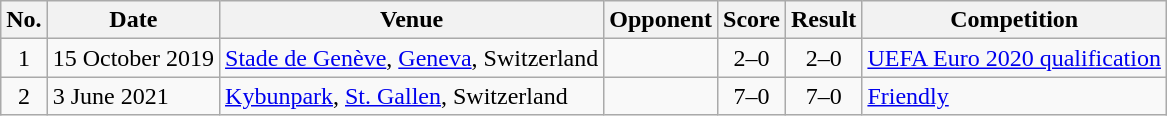<table class="wikitable sortable">
<tr>
<th scope="col">No.</th>
<th scope="col">Date</th>
<th scope="col">Venue</th>
<th scope="col">Opponent</th>
<th scope="col">Score</th>
<th scope="col">Result</th>
<th scope="col">Competition</th>
</tr>
<tr>
<td align="center">1</td>
<td>15 October 2019</td>
<td><a href='#'>Stade de Genève</a>, <a href='#'>Geneva</a>, Switzerland</td>
<td></td>
<td align="center">2–0</td>
<td align="center">2–0</td>
<td><a href='#'>UEFA Euro 2020 qualification</a></td>
</tr>
<tr>
<td align="center">2</td>
<td>3 June 2021</td>
<td><a href='#'>Kybunpark</a>, <a href='#'>St. Gallen</a>, Switzerland</td>
<td></td>
<td align="center">7–0</td>
<td align="center">7–0</td>
<td><a href='#'>Friendly</a></td>
</tr>
</table>
